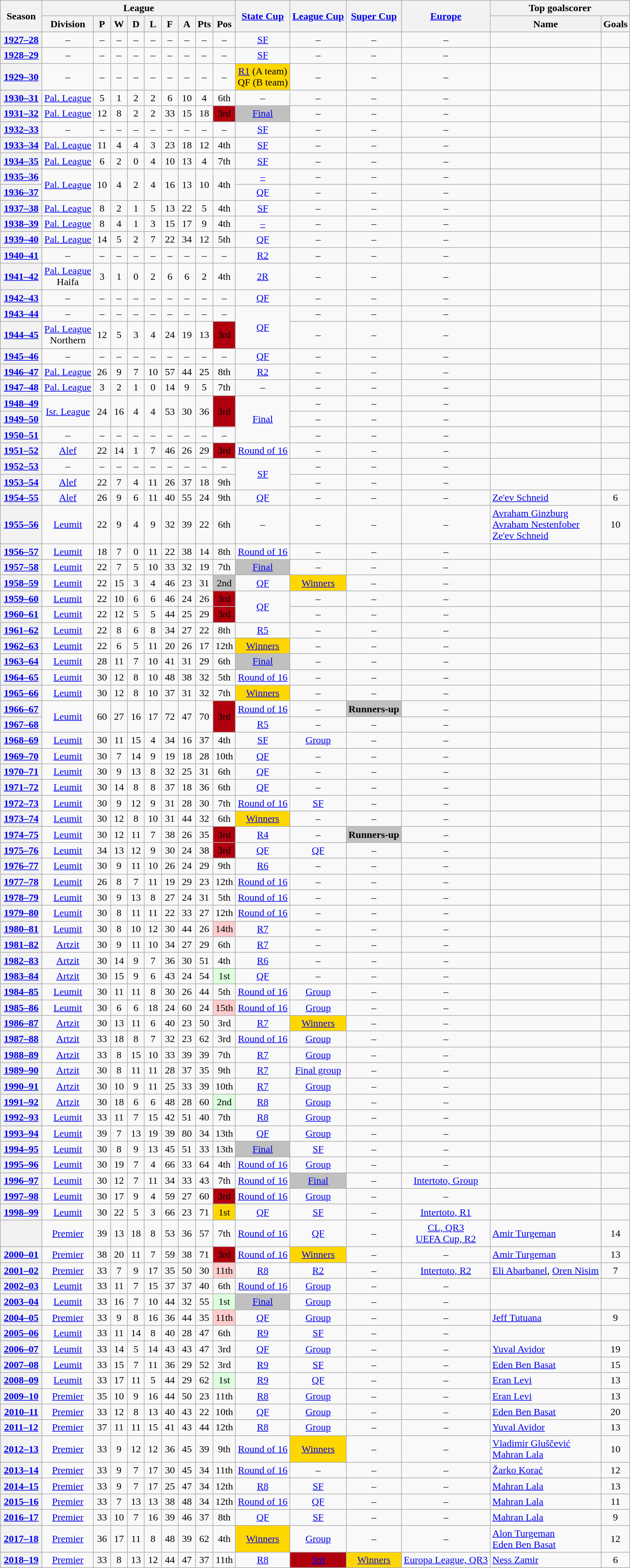<table class="wikitable" style="text-align: center">
<tr>
<th rowspan="2" width="60">Season</th>
<th colspan="9">League</th>
<th rowspan="2"><a href='#'>State Cup</a></th>
<th rowspan="2"><a href='#'>League Cup</a></th>
<th rowspan="2"><a href='#'>Super Cup</a></th>
<th rowspan="2"><a href='#'>Europe</a></th>
<th colspan="2">Top goalscorer</th>
</tr>
<tr>
<th>Division</th>
<th width="20">P</th>
<th width="20">W</th>
<th width="20">D</th>
<th width="20">L</th>
<th width="20">F</th>
<th width="20">A</th>
<th width="20">Pts</th>
<th>Pos</th>
<th>Name</th>
<th>Goals</th>
</tr>
<tr>
<th><a href='#'>1927–28</a></th>
<td>–</td>
<td>–</td>
<td>–</td>
<td>–</td>
<td>–</td>
<td>–</td>
<td>–</td>
<td>–</td>
<td>–</td>
<td><a href='#'>SF</a></td>
<td>–</td>
<td>–</td>
<td>–</td>
<td></td>
<td></td>
</tr>
<tr>
<th><a href='#'>1928–29</a></th>
<td>–</td>
<td>–</td>
<td>–</td>
<td>–</td>
<td>–</td>
<td>–</td>
<td>–</td>
<td>–</td>
<td>–</td>
<td><a href='#'>SF</a></td>
<td>–</td>
<td>–</td>
<td>–</td>
<td></td>
<td></td>
</tr>
<tr>
<th><a href='#'>1929–30</a></th>
<td>–</td>
<td>–</td>
<td>–</td>
<td>–</td>
<td>–</td>
<td>–</td>
<td>–</td>
<td>–</td>
<td>–</td>
<td bgcolor=gold><a href='#'>R1</a> (A team)<br>QF (B team) <br></td>
<td>–</td>
<td>–</td>
<td>–</td>
<td></td>
<td></td>
</tr>
<tr>
<th><a href='#'>1930–31</a></th>
<td><a href='#'>Pal. League</a><br></td>
<td>5</td>
<td>1</td>
<td>2</td>
<td>2</td>
<td>6</td>
<td>10</td>
<td>4</td>
<td>6th</td>
<td>–</td>
<td>–</td>
<td>–</td>
<td>–</td>
<td></td>
<td></td>
</tr>
<tr>
<th><a href='#'>1931–32</a></th>
<td><a href='#'>Pal. League</a></td>
<td>12</td>
<td>8</td>
<td>2</td>
<td>2</td>
<td>33</td>
<td>15</td>
<td>18</td>
<td bgcolor=bronze>3rd</td>
<td bgcolor=silver><a href='#'>Final</a></td>
<td>–</td>
<td>–</td>
<td>–</td>
<td></td>
<td></td>
</tr>
<tr>
<th><a href='#'>1932–33</a></th>
<td>–</td>
<td>–</td>
<td>–</td>
<td>–</td>
<td>–</td>
<td>–</td>
<td>–</td>
<td>–</td>
<td>–</td>
<td –><a href='#'>SF</a></td>
<td>–</td>
<td>–</td>
<td>–</td>
<td></td>
<td></td>
</tr>
<tr>
<th><a href='#'>1933–34</a></th>
<td><a href='#'>Pal. League</a></td>
<td>11</td>
<td>4</td>
<td>4</td>
<td>3</td>
<td>23</td>
<td>18</td>
<td>12</td>
<td>4th</td>
<td><a href='#'>SF</a></td>
<td>–</td>
<td>–</td>
<td>–</td>
<td></td>
<td></td>
</tr>
<tr>
<th><a href='#'>1934–35</a></th>
<td><a href='#'>Pal. League</a> <br></td>
<td>6</td>
<td>2</td>
<td>0</td>
<td>4</td>
<td>10</td>
<td>13</td>
<td>4</td>
<td>7th</td>
<td><a href='#'>SF</a></td>
<td>–</td>
<td>–</td>
<td>–</td>
<td></td>
<td></td>
</tr>
<tr>
<th><a href='#'>1935–36</a></th>
<td rowspan=2><a href='#'>Pal. League</a> <br></td>
<td rowspan=2>10</td>
<td rowspan=2>4</td>
<td rowspan=2>2</td>
<td rowspan=2>4</td>
<td rowspan=2>16</td>
<td rowspan=2>13</td>
<td rowspan=2>10</td>
<td rowspan=2>4th</td>
<td><a href='#'>–</a> </td>
<td>–</td>
<td>–</td>
<td>–</td>
<td></td>
<td></td>
</tr>
<tr>
<th><a href='#'>1936–37</a></th>
<td><a href='#'>QF</a></td>
<td>–</td>
<td>–</td>
<td>–</td>
<td></td>
<td></td>
</tr>
<tr>
<th><a href='#'>1937–38</a></th>
<td><a href='#'>Pal. League</a></td>
<td>8</td>
<td>2</td>
<td>1</td>
<td>5</td>
<td>13</td>
<td>22</td>
<td>5</td>
<td>4th</td>
<td><a href='#'>SF</a></td>
<td>–</td>
<td>–</td>
<td>–</td>
<td></td>
<td></td>
</tr>
<tr>
<th><a href='#'>1938–39</a></th>
<td><a href='#'>Pal. League</a> <br></td>
<td>8</td>
<td>4</td>
<td>1</td>
<td>3</td>
<td>15</td>
<td>17</td>
<td>9</td>
<td>4th</td>
<td><a href='#'>–</a></td>
<td>–</td>
<td>–</td>
<td>–</td>
<td></td>
<td></td>
</tr>
<tr>
<th><a href='#'>1939–40</a></th>
<td><a href='#'>Pal. League</a></td>
<td>14</td>
<td>5</td>
<td>2</td>
<td>7</td>
<td>22</td>
<td>34</td>
<td>12</td>
<td>5th</td>
<td><a href='#'>QF</a></td>
<td>–</td>
<td>–</td>
<td>–</td>
<td></td>
<td></td>
</tr>
<tr>
<th><a href='#'>1940–41</a></th>
<td>–</td>
<td>–</td>
<td>–</td>
<td>–</td>
<td>–</td>
<td>–</td>
<td>–</td>
<td>–</td>
<td>–</td>
<td><a href='#'>R2</a></td>
<td>–</td>
<td>–</td>
<td>–</td>
<td></td>
<td></td>
</tr>
<tr>
<th><a href='#'>1941–42</a></th>
<td><a href='#'>Pal. League</a> <br>Haifa<br></td>
<td>3</td>
<td>1</td>
<td>0</td>
<td>2</td>
<td>6</td>
<td>6</td>
<td>2</td>
<td>4th</td>
<td><a href='#'>2R</a></td>
<td>–</td>
<td>–</td>
<td>–</td>
<td></td>
<td></td>
</tr>
<tr>
<th><a href='#'>1942–43</a></th>
<td>–</td>
<td>–</td>
<td>–</td>
<td>–</td>
<td>–</td>
<td>–</td>
<td>–</td>
<td>–</td>
<td>–</td>
<td><a href='#'>QF</a></td>
<td>–</td>
<td>–</td>
<td>–</td>
<td></td>
<td></td>
</tr>
<tr>
<th><a href='#'>1943–44</a></th>
<td>–</td>
<td>–</td>
<td>–</td>
<td>–</td>
<td>–</td>
<td>–</td>
<td>–</td>
<td>–</td>
<td>–</td>
<td rowspan=2><a href='#'>QF</a> </td>
<td>–</td>
<td>–</td>
<td>–</td>
<td></td>
<td></td>
</tr>
<tr>
<th><a href='#'>1944–45</a></th>
<td><a href='#'>Pal. League</a><br> Northern</td>
<td>12</td>
<td>5</td>
<td>3</td>
<td>4</td>
<td>24</td>
<td>19</td>
<td>13</td>
<td bgcolor=bronze>3rd</td>
<td>–</td>
<td>–</td>
<td>–</td>
<td></td>
<td></td>
</tr>
<tr>
<th><a href='#'>1945–46</a></th>
<td>–</td>
<td>–</td>
<td>–</td>
<td>–</td>
<td>–</td>
<td>–</td>
<td>–</td>
<td>–</td>
<td>–</td>
<td><a href='#'>QF</a></td>
<td>–</td>
<td>–</td>
<td>–</td>
<td></td>
<td></td>
</tr>
<tr>
<th><a href='#'>1946–47</a></th>
<td><a href='#'>Pal. League</a></td>
<td>26</td>
<td>9</td>
<td>7</td>
<td>10</td>
<td>57</td>
<td>44</td>
<td>25</td>
<td>8th</td>
<td><a href='#'>R2</a></td>
<td>–</td>
<td>–</td>
<td>–</td>
<td></td>
<td></td>
</tr>
<tr>
<th><a href='#'>1947–48</a></th>
<td><a href='#'>Pal. League</a><br></td>
<td>3</td>
<td>2</td>
<td>1</td>
<td>0</td>
<td>14</td>
<td>9</td>
<td>5</td>
<td>7th</td>
<td>–</td>
<td>–</td>
<td>–</td>
<td>–</td>
<td></td>
<td></td>
</tr>
<tr>
<th><a href='#'>1948–49</a></th>
<td rowspan=2><a href='#'>Isr. League</a><br></td>
<td rowspan=2>24</td>
<td rowspan=2>16</td>
<td rowspan=2>4</td>
<td rowspan=2>4</td>
<td rowspan=2>53</td>
<td rowspan=2>30</td>
<td rowspan=2>36</td>
<td rowspan=2 bgcolor=bronze>3rd</td>
<td rowspan=3><a href='#'>Final</a> </td>
<td>–</td>
<td>–</td>
<td>–</td>
<td></td>
<td></td>
</tr>
<tr>
<th><a href='#'>1949–50</a></th>
<td>–</td>
<td>–</td>
<td>–</td>
<td></td>
<td></td>
</tr>
<tr>
<th><a href='#'>1950–51</a></th>
<td>–</td>
<td>–</td>
<td>–</td>
<td>–</td>
<td>–</td>
<td>–</td>
<td>–</td>
<td>–</td>
<td>–</td>
<td>–</td>
<td>–</td>
<td>–</td>
<td></td>
<td></td>
</tr>
<tr>
<th><a href='#'>1951–52</a></th>
<td><a href='#'>Alef</a></td>
<td>22</td>
<td>14</td>
<td>1</td>
<td>7</td>
<td>46</td>
<td>26</td>
<td>29</td>
<td bgcolor=bronze>3rd</td>
<td><a href='#'>Round of 16</a></td>
<td>–</td>
<td>–</td>
<td>–</td>
<td></td>
<td></td>
</tr>
<tr>
<th><a href='#'>1952–53</a></th>
<td>–</td>
<td>–</td>
<td>–</td>
<td>–</td>
<td>–</td>
<td>–</td>
<td>–</td>
<td>–</td>
<td>–</td>
<td rowspan=2><a href='#'>SF</a></td>
<td>–</td>
<td>–</td>
<td>–</td>
<td></td>
<td></td>
</tr>
<tr>
<th><a href='#'>1953–54</a></th>
<td><a href='#'>Alef</a></td>
<td>22</td>
<td>7</td>
<td>4</td>
<td>11</td>
<td>26</td>
<td>37</td>
<td>18</td>
<td>9th</td>
<td>–</td>
<td>–</td>
<td>–</td>
<td></td>
<td></td>
</tr>
<tr>
<th><a href='#'>1954–55</a></th>
<td><a href='#'>Alef</a></td>
<td>26</td>
<td>9</td>
<td>6</td>
<td>11</td>
<td>40</td>
<td>55</td>
<td>24</td>
<td>9th</td>
<td><a href='#'>QF</a></td>
<td>–</td>
<td>–</td>
<td>–</td>
<td align=left><a href='#'>Ze'ev Schneid</a></td>
<td>6</td>
</tr>
<tr>
<th><a href='#'>1955–56</a></th>
<td><a href='#'>Leumit</a></td>
<td>22</td>
<td>9</td>
<td>4</td>
<td>9</td>
<td>32</td>
<td>39</td>
<td>22</td>
<td>6th</td>
<td>–</td>
<td>–</td>
<td>–</td>
<td>–</td>
<td align=left><a href='#'>Avraham Ginzburg</a> <br> <a href='#'>Avraham Nestenfober</a> <br> <a href='#'>Ze'ev Schneid</a></td>
<td>10</td>
</tr>
<tr>
<th><a href='#'>1956–57</a></th>
<td><a href='#'>Leumit</a></td>
<td>18</td>
<td>7</td>
<td>0</td>
<td>11</td>
<td>22</td>
<td>38</td>
<td>14</td>
<td>8th</td>
<td><a href='#'>Round of 16</a></td>
<td>–</td>
<td>–</td>
<td>–</td>
<td></td>
<td></td>
</tr>
<tr>
<th><a href='#'>1957–58</a></th>
<td><a href='#'>Leumit</a></td>
<td>22</td>
<td>7</td>
<td>5</td>
<td>10</td>
<td>33</td>
<td>32</td>
<td>19</td>
<td>7th</td>
<td bgcolor=silver><a href='#'>Final</a></td>
<td>–</td>
<td>–</td>
<td>–</td>
<td></td>
<td></td>
</tr>
<tr>
<th><a href='#'>1958–59</a></th>
<td><a href='#'>Leumit</a></td>
<td>22</td>
<td>15</td>
<td>3</td>
<td>4</td>
<td>46</td>
<td>23</td>
<td>31</td>
<td bgcolor=silver>2nd</td>
<td><a href='#'>QF</a></td>
<td bgcolor=gold><a href='#'>Winners</a></td>
<td>–</td>
<td>–</td>
<td></td>
<td></td>
</tr>
<tr>
<th><a href='#'>1959–60</a></th>
<td><a href='#'>Leumit</a></td>
<td>22</td>
<td>10</td>
<td>6</td>
<td>6</td>
<td>46</td>
<td>24</td>
<td>26</td>
<td bgcolor=bronze>3rd</td>
<td rowspan=2><a href='#'>QF</a></td>
<td>–</td>
<td>–</td>
<td>–</td>
<td></td>
<td></td>
</tr>
<tr>
<th><a href='#'>1960–61</a></th>
<td><a href='#'>Leumit</a></td>
<td>22</td>
<td>12</td>
<td>5</td>
<td>5</td>
<td>44</td>
<td>25</td>
<td>29</td>
<td bgcolor=bronze>3rd</td>
<td>–</td>
<td>–</td>
<td>–</td>
<td></td>
<td></td>
</tr>
<tr>
<th><a href='#'>1961–62</a></th>
<td><a href='#'>Leumit</a></td>
<td>22</td>
<td>8</td>
<td>6</td>
<td>8</td>
<td>34</td>
<td>27</td>
<td>22</td>
<td>8th</td>
<td><a href='#'>R5</a></td>
<td>–</td>
<td>–</td>
<td>–</td>
<td></td>
<td></td>
</tr>
<tr>
<th><a href='#'>1962–63</a></th>
<td><a href='#'>Leumit</a></td>
<td>22</td>
<td>6</td>
<td>5</td>
<td>11</td>
<td>20</td>
<td>26</td>
<td>17</td>
<td>12th</td>
<td bgcolor=gold><a href='#'>Winners</a></td>
<td>–</td>
<td>–</td>
<td>–</td>
<td></td>
<td></td>
</tr>
<tr>
<th><a href='#'>1963–64</a></th>
<td><a href='#'>Leumit</a></td>
<td>28</td>
<td>11</td>
<td>7</td>
<td>10</td>
<td>41</td>
<td>31</td>
<td>29</td>
<td>6th</td>
<td bgcolor=silver><a href='#'>Final</a></td>
<td>–</td>
<td>–</td>
<td>–</td>
<td></td>
<td></td>
</tr>
<tr>
<th><a href='#'>1964–65</a></th>
<td><a href='#'>Leumit</a></td>
<td>30</td>
<td>12</td>
<td>8</td>
<td>10</td>
<td>48</td>
<td>38</td>
<td>32</td>
<td>5th</td>
<td><a href='#'>Round of 16</a></td>
<td>–</td>
<td>–</td>
<td>–</td>
<td></td>
<td></td>
</tr>
<tr>
<th><a href='#'>1965–66</a></th>
<td><a href='#'>Leumit</a></td>
<td>30</td>
<td>12</td>
<td>8</td>
<td>10</td>
<td>37</td>
<td>31</td>
<td>32</td>
<td>7th</td>
<td bgcolor=gold><a href='#'>Winners</a></td>
<td>–</td>
<td>–</td>
<td>–</td>
<td></td>
<td></td>
</tr>
<tr>
<th><a href='#'>1966–67</a></th>
<td rowspan=2><a href='#'>Leumit</a></td>
<td rowspan=2>60</td>
<td rowspan=2>27</td>
<td rowspan=2>16</td>
<td rowspan=2>17</td>
<td rowspan=2>72</td>
<td rowspan=2>47</td>
<td rowspan=2>70</td>
<td rowspan=2 bgcolor=bronze>3rd</td>
<td><a href='#'>Round of 16</a></td>
<td>–</td>
<td bgcolor=silver><strong>Runners-up</strong></td>
<td>–</td>
<td></td>
<td></td>
</tr>
<tr>
<th><a href='#'>1967–68</a></th>
<td><a href='#'>R5</a></td>
<td>–</td>
<td>–</td>
<td>–</td>
<td></td>
<td></td>
</tr>
<tr>
<th><a href='#'>1968–69</a></th>
<td><a href='#'>Leumit</a></td>
<td>30</td>
<td>11</td>
<td>15</td>
<td>4</td>
<td>34</td>
<td>16</td>
<td>37</td>
<td>4th</td>
<td><a href='#'>SF</a></td>
<td><a href='#'>Group</a></td>
<td>–</td>
<td>–</td>
<td></td>
<td></td>
</tr>
<tr>
<th><a href='#'>1969–70</a></th>
<td><a href='#'>Leumit</a></td>
<td>30</td>
<td>7</td>
<td>14</td>
<td>9</td>
<td>19</td>
<td>18</td>
<td>28</td>
<td>10th</td>
<td><a href='#'>QF</a></td>
<td>–</td>
<td>–</td>
<td>–</td>
<td></td>
<td></td>
</tr>
<tr>
<th><a href='#'>1970–71</a></th>
<td><a href='#'>Leumit</a></td>
<td>30</td>
<td>9</td>
<td>13</td>
<td>8</td>
<td>32</td>
<td>25</td>
<td>31</td>
<td>6th</td>
<td><a href='#'>QF</a></td>
<td>–</td>
<td>–</td>
<td>–</td>
<td></td>
<td></td>
</tr>
<tr>
<th><a href='#'>1971–72</a></th>
<td><a href='#'>Leumit</a></td>
<td>30</td>
<td>14</td>
<td>8</td>
<td>8</td>
<td>37</td>
<td>18</td>
<td>36</td>
<td>6th</td>
<td><a href='#'>QF</a></td>
<td>–</td>
<td>–</td>
<td>–</td>
<td></td>
<td></td>
</tr>
<tr>
<th><a href='#'>1972–73</a></th>
<td><a href='#'>Leumit</a></td>
<td>30</td>
<td>9</td>
<td>12</td>
<td>9</td>
<td>31</td>
<td>28</td>
<td>30</td>
<td>7th</td>
<td><a href='#'>Round of 16</a></td>
<td><a href='#'>SF</a></td>
<td>–</td>
<td>–</td>
<td></td>
<td></td>
</tr>
<tr>
<th><a href='#'>1973–74</a></th>
<td><a href='#'>Leumit</a></td>
<td>30</td>
<td>12</td>
<td>8</td>
<td>10</td>
<td>31</td>
<td>44</td>
<td>32</td>
<td>6th</td>
<td bgcolor=gold><a href='#'>Winners</a></td>
<td>–</td>
<td>–</td>
<td>–</td>
<td></td>
<td></td>
</tr>
<tr>
<th><a href='#'>1974–75</a></th>
<td><a href='#'>Leumit</a></td>
<td>30</td>
<td>12</td>
<td>11</td>
<td>7</td>
<td>38</td>
<td>26</td>
<td>35</td>
<td bgcolor=bronze>3rd</td>
<td><a href='#'>R4</a></td>
<td>–</td>
<td bgcolor=silver><strong>Runners-up</strong></td>
<td>–</td>
<td></td>
<td></td>
</tr>
<tr>
<th><a href='#'>1975–76</a></th>
<td><a href='#'>Leumit</a></td>
<td>34</td>
<td>13</td>
<td>12</td>
<td>9</td>
<td>30</td>
<td>24</td>
<td>38</td>
<td bgcolor=bronze>3rd</td>
<td><a href='#'>QF</a></td>
<td><a href='#'>QF</a></td>
<td>–</td>
<td>–</td>
<td></td>
<td></td>
</tr>
<tr>
<th><a href='#'>1976–77</a></th>
<td><a href='#'>Leumit</a></td>
<td>30</td>
<td>9</td>
<td>11</td>
<td>10</td>
<td>26</td>
<td>24</td>
<td>29</td>
<td>9th</td>
<td><a href='#'>R6</a></td>
<td>–</td>
<td>–</td>
<td>–</td>
<td></td>
<td></td>
</tr>
<tr>
<th><a href='#'>1977–78</a></th>
<td><a href='#'>Leumit</a></td>
<td>26</td>
<td>8</td>
<td>7</td>
<td>11</td>
<td>19</td>
<td>29</td>
<td>23</td>
<td>12th</td>
<td><a href='#'>Round of 16</a></td>
<td>–</td>
<td>–</td>
<td>–</td>
<td></td>
<td></td>
</tr>
<tr>
<th><a href='#'>1978–79</a></th>
<td><a href='#'>Leumit</a></td>
<td>30</td>
<td>9</td>
<td>13</td>
<td>8</td>
<td>27</td>
<td>24</td>
<td>31</td>
<td>5th</td>
<td><a href='#'>Round of 16</a></td>
<td>–</td>
<td>–</td>
<td>–</td>
<td></td>
<td></td>
</tr>
<tr>
<th><a href='#'>1979–80</a></th>
<td><a href='#'>Leumit</a></td>
<td>30</td>
<td>8</td>
<td>11</td>
<td>11</td>
<td>22</td>
<td>33</td>
<td>27</td>
<td>12th</td>
<td><a href='#'>Round of 16</a></td>
<td>–</td>
<td>–</td>
<td>–</td>
<td></td>
<td></td>
</tr>
<tr>
<th><a href='#'>1980–81</a></th>
<td><a href='#'>Leumit</a></td>
<td>30</td>
<td>8</td>
<td>10</td>
<td>12</td>
<td>30</td>
<td>44</td>
<td>26</td>
<td bgcolor=#FFCCCC>14th</td>
<td><a href='#'>R7</a></td>
<td>–</td>
<td>–</td>
<td>–</td>
<td></td>
<td></td>
</tr>
<tr>
<th><a href='#'>1981–82</a></th>
<td><a href='#'>Artzit</a></td>
<td>30</td>
<td>9</td>
<td>11</td>
<td>10</td>
<td>34</td>
<td>27</td>
<td>29</td>
<td>6th</td>
<td><a href='#'>R7</a></td>
<td>–</td>
<td>–</td>
<td>–</td>
<td></td>
<td></td>
</tr>
<tr>
<th><a href='#'>1982–83</a></th>
<td><a href='#'>Artzit</a></td>
<td>30</td>
<td>14</td>
<td>9</td>
<td>7</td>
<td>36</td>
<td>30</td>
<td>51</td>
<td>4th</td>
<td><a href='#'>R6</a></td>
<td>–</td>
<td>–</td>
<td>–</td>
<td></td>
<td></td>
</tr>
<tr>
<th><a href='#'>1983–84</a></th>
<td><a href='#'>Artzit</a></td>
<td>30</td>
<td>15</td>
<td>9</td>
<td>6</td>
<td>43</td>
<td>24</td>
<td>54</td>
<td bgcolor=#DDFFDD>1st</td>
<td><a href='#'>QF</a></td>
<td>–</td>
<td>–</td>
<td>–</td>
<td></td>
<td></td>
</tr>
<tr>
<th><a href='#'>1984–85</a></th>
<td><a href='#'>Leumit</a></td>
<td>30</td>
<td>11</td>
<td>11</td>
<td>8</td>
<td>30</td>
<td>26</td>
<td>44</td>
<td>5th</td>
<td><a href='#'>Round of 16</a></td>
<td><a href='#'>Group</a></td>
<td>–</td>
<td>–</td>
<td></td>
<td></td>
</tr>
<tr>
<th><a href='#'>1985–86</a></th>
<td><a href='#'>Leumit</a></td>
<td>30</td>
<td>6</td>
<td>6</td>
<td>18</td>
<td>24</td>
<td>60</td>
<td>24</td>
<td bgcolor=#FFCCCC>15th</td>
<td><a href='#'>Round of 16</a></td>
<td><a href='#'>Group</a></td>
<td>–</td>
<td>–</td>
<td></td>
<td></td>
</tr>
<tr>
<th><a href='#'>1986–87</a></th>
<td><a href='#'>Artzit</a></td>
<td>30</td>
<td>13</td>
<td>11</td>
<td>6</td>
<td>40</td>
<td>23</td>
<td>50</td>
<td>3rd</td>
<td><a href='#'>R7</a></td>
<td bgcolor=gold><a href='#'>Winners</a></td>
<td>–</td>
<td>–</td>
<td></td>
<td></td>
</tr>
<tr>
<th><a href='#'>1987–88</a></th>
<td><a href='#'>Artzit</a></td>
<td>33</td>
<td>18</td>
<td>8</td>
<td>7</td>
<td>32</td>
<td>23</td>
<td>62</td>
<td>3rd</td>
<td><a href='#'>Round of 16</a></td>
<td><a href='#'>Group</a></td>
<td>–</td>
<td>–</td>
<td></td>
<td></td>
</tr>
<tr>
<th><a href='#'>1988–89</a></th>
<td><a href='#'>Artzit</a></td>
<td>33</td>
<td>8</td>
<td>15</td>
<td>10</td>
<td>33</td>
<td>39</td>
<td>39</td>
<td>7th</td>
<td><a href='#'>R7</a></td>
<td><a href='#'>Group</a></td>
<td>–</td>
<td>–</td>
<td></td>
<td></td>
</tr>
<tr>
<th><a href='#'>1989–90</a></th>
<td><a href='#'>Artzit</a></td>
<td>30</td>
<td>8</td>
<td>11</td>
<td>11</td>
<td>28</td>
<td>37</td>
<td>35</td>
<td>9th</td>
<td><a href='#'>R7</a></td>
<td><a href='#'>Final group</a></td>
<td>–</td>
<td>–</td>
<td></td>
<td></td>
</tr>
<tr>
<th><a href='#'>1990–91</a></th>
<td><a href='#'>Artzit</a></td>
<td>30</td>
<td>10</td>
<td>9</td>
<td>11</td>
<td>25</td>
<td>33</td>
<td>39</td>
<td>10th</td>
<td><a href='#'>R7</a></td>
<td><a href='#'>Group</a></td>
<td>–</td>
<td>–</td>
<td></td>
<td></td>
</tr>
<tr>
<th><a href='#'>1991–92</a></th>
<td><a href='#'>Artzit</a></td>
<td>30</td>
<td>18</td>
<td>6</td>
<td>6</td>
<td>48</td>
<td>28</td>
<td>60</td>
<td bgcolor=#DDFFDD>2nd</td>
<td><a href='#'>R8</a></td>
<td><a href='#'>Group</a></td>
<td>–</td>
<td>–</td>
<td></td>
<td></td>
</tr>
<tr>
<th><a href='#'>1992–93</a></th>
<td><a href='#'>Leumit</a></td>
<td>33</td>
<td>11</td>
<td>7</td>
<td>15</td>
<td>42</td>
<td>51</td>
<td>40</td>
<td>7th</td>
<td><a href='#'>R8</a></td>
<td><a href='#'>Group</a></td>
<td>–</td>
<td>–</td>
<td></td>
<td></td>
</tr>
<tr>
<th><a href='#'>1993–94</a></th>
<td><a href='#'>Leumit</a></td>
<td>39</td>
<td>7</td>
<td>13</td>
<td>19</td>
<td>39</td>
<td>80</td>
<td>34</td>
<td>13th</td>
<td><a href='#'>QF</a></td>
<td><a href='#'>Group</a></td>
<td>–</td>
<td>–</td>
<td></td>
<td></td>
</tr>
<tr>
<th><a href='#'>1994–95</a></th>
<td><a href='#'>Leumit</a></td>
<td>30</td>
<td>8</td>
<td>9</td>
<td>13</td>
<td>45</td>
<td>51</td>
<td>33</td>
<td>13th</td>
<td bgcolor=silver><a href='#'>Final</a></td>
<td><a href='#'>SF</a></td>
<td>–</td>
<td>–</td>
<td></td>
<td></td>
</tr>
<tr>
<th><a href='#'>1995–96</a></th>
<td><a href='#'>Leumit</a></td>
<td>30</td>
<td>19</td>
<td>7</td>
<td>4</td>
<td>66</td>
<td>33</td>
<td>64</td>
<td>4th</td>
<td><a href='#'>Round of 16</a></td>
<td><a href='#'>Group</a></td>
<td>–</td>
<td>–</td>
<td></td>
<td></td>
</tr>
<tr>
<th><a href='#'>1996–97</a></th>
<td><a href='#'>Leumit</a></td>
<td>30</td>
<td>12</td>
<td>7</td>
<td>11</td>
<td>34</td>
<td>33</td>
<td>43</td>
<td>7th</td>
<td><a href='#'>Round of 16</a></td>
<td bgcolor=silver><a href='#'>Final</a></td>
<td>–</td>
<td><a href='#'>Intertoto, Group</a></td>
<td></td>
<td></td>
</tr>
<tr>
<th><a href='#'>1997–98</a></th>
<td><a href='#'>Leumit</a></td>
<td>30</td>
<td>17</td>
<td>9</td>
<td>4</td>
<td>59</td>
<td>27</td>
<td>60</td>
<td bgcolor=bronze>3rd</td>
<td><a href='#'>Round of 16</a></td>
<td><a href='#'>Group</a></td>
<td>–</td>
<td>–</td>
<td></td>
<td></td>
</tr>
<tr>
<th><a href='#'>1998–99</a></th>
<td><a href='#'>Leumit</a></td>
<td>30</td>
<td>22</td>
<td>5</td>
<td>3</td>
<td>66</td>
<td>23</td>
<td>71</td>
<td bgcolor=gold>1st</td>
<td><a href='#'>QF</a></td>
<td><a href='#'>SF</a></td>
<td>–</td>
<td><a href='#'>Intertoto, R1</a></td>
<td></td>
<td></td>
</tr>
<tr>
<th></th>
<td><a href='#'>Premier</a></td>
<td>39</td>
<td>13</td>
<td>18</td>
<td>8</td>
<td>53</td>
<td>36</td>
<td>57</td>
<td>7th</td>
<td><a href='#'>Round of 16</a></td>
<td><a href='#'>QF</a></td>
<td>–</td>
<td><a href='#'>CL, QR3</a> <br> <a href='#'>UEFA Cup, R2</a></td>
<td align=left><a href='#'>Amir Turgeman</a></td>
<td>14</td>
</tr>
<tr>
<th><a href='#'>2000–01</a></th>
<td><a href='#'>Premier</a></td>
<td>38</td>
<td>20</td>
<td>11</td>
<td>7</td>
<td>59</td>
<td>38</td>
<td>71</td>
<td bgcolor=bronze>3rd</td>
<td><a href='#'>Round of 16</a></td>
<td bgcolor=gold><a href='#'>Winners</a></td>
<td>–</td>
<td>–</td>
<td align=left><a href='#'>Amir Turgeman</a></td>
<td>13</td>
</tr>
<tr>
<th><a href='#'>2001–02</a></th>
<td><a href='#'>Premier</a></td>
<td>33</td>
<td>7</td>
<td>9</td>
<td>17</td>
<td>35</td>
<td>50</td>
<td>30</td>
<td bgcolor=#FFCCCC>11th</td>
<td><a href='#'>R8</a></td>
<td><a href='#'>R2</a></td>
<td>–</td>
<td><a href='#'>Intertoto, R2</a></td>
<td align=left><a href='#'>Eli Abarbanel</a>, <a href='#'>Oren Nisim</a></td>
<td>7</td>
</tr>
<tr>
<th><a href='#'>2002–03</a></th>
<td><a href='#'>Leumit</a></td>
<td>33</td>
<td>11</td>
<td>7</td>
<td>15</td>
<td>37</td>
<td>37</td>
<td>40</td>
<td>6th</td>
<td><a href='#'>Round of 16</a></td>
<td><a href='#'>Group</a></td>
<td>–</td>
<td>–</td>
<td></td>
<td></td>
</tr>
<tr>
<th><a href='#'>2003–04</a></th>
<td><a href='#'>Leumit</a></td>
<td>33</td>
<td>16</td>
<td>7</td>
<td>10</td>
<td>44</td>
<td>32</td>
<td>55</td>
<td bgcolor=#DDFFDD>1st</td>
<td bgcolor=silver><a href='#'>Final</a></td>
<td><a href='#'>Group</a></td>
<td>–</td>
<td>–</td>
<td align=left></td>
<td></td>
</tr>
<tr>
<th><a href='#'>2004–05</a></th>
<td><a href='#'>Premier</a></td>
<td>33</td>
<td>9</td>
<td>8</td>
<td>16</td>
<td>36</td>
<td>44</td>
<td>35</td>
<td bgcolor="#FFCCCC">11th</td>
<td><a href='#'>QF</a></td>
<td><a href='#'>Group</a></td>
<td>–</td>
<td>–</td>
<td align=left><a href='#'>Jeff Tutuana</a></td>
<td>9</td>
</tr>
<tr>
<th><a href='#'>2005–06</a></th>
<td><a href='#'>Leumit</a></td>
<td>33</td>
<td>11</td>
<td>14</td>
<td>8</td>
<td>40</td>
<td>28</td>
<td>47</td>
<td>6th</td>
<td><a href='#'>R9</a></td>
<td><a href='#'>SF</a></td>
<td>–</td>
<td>–</td>
<td align=left></td>
<td></td>
</tr>
<tr>
<th><a href='#'>2006–07</a></th>
<td><a href='#'>Leumit</a></td>
<td>33</td>
<td>14</td>
<td>5</td>
<td>14</td>
<td>43</td>
<td>43</td>
<td>47</td>
<td>3rd</td>
<td><a href='#'>QF</a></td>
<td><a href='#'>Group</a></td>
<td>–</td>
<td>–</td>
<td align=left><a href='#'>Yuval Avidor</a></td>
<td>19</td>
</tr>
<tr>
<th><a href='#'>2007–08</a></th>
<td><a href='#'>Leumit</a></td>
<td>33</td>
<td>15</td>
<td>7</td>
<td>11</td>
<td>36</td>
<td>29</td>
<td>52</td>
<td>3rd</td>
<td><a href='#'>R9</a></td>
<td><a href='#'>SF</a></td>
<td>–</td>
<td>–</td>
<td align=left><a href='#'>Eden Ben Basat</a></td>
<td>15</td>
</tr>
<tr>
<th><a href='#'>2008–09</a></th>
<td><a href='#'>Leumit</a></td>
<td>33</td>
<td>17</td>
<td>11</td>
<td>5</td>
<td>44</td>
<td>29</td>
<td>62</td>
<td bgcolor="#DDFFDD">1st</td>
<td><a href='#'>R9</a></td>
<td><a href='#'>QF</a></td>
<td>–</td>
<td>–</td>
<td align=left><a href='#'>Eran Levi</a></td>
<td>13</td>
</tr>
<tr>
<th><a href='#'>2009–10</a></th>
<td><a href='#'>Premier</a></td>
<td>35</td>
<td>10</td>
<td>9</td>
<td>16</td>
<td>44</td>
<td>50</td>
<td>23</td>
<td>11th</td>
<td><a href='#'>R8</a></td>
<td><a href='#'>Group</a></td>
<td>–</td>
<td>–</td>
<td align=left><a href='#'>Eran Levi</a></td>
<td>13</td>
</tr>
<tr>
<th><a href='#'>2010–11</a></th>
<td><a href='#'>Premier</a></td>
<td>33</td>
<td>12</td>
<td>8</td>
<td>13</td>
<td>40</td>
<td>43</td>
<td>22</td>
<td>10th</td>
<td><a href='#'>QF</a></td>
<td><a href='#'>Group</a></td>
<td>–</td>
<td>–</td>
<td align=left><a href='#'>Eden Ben Basat</a></td>
<td>20</td>
</tr>
<tr>
<th><a href='#'>2011–12</a></th>
<td><a href='#'>Premier</a></td>
<td>37</td>
<td>11</td>
<td>11</td>
<td>15</td>
<td>41</td>
<td>43</td>
<td>44</td>
<td>12th</td>
<td><a href='#'>R8</a></td>
<td><a href='#'>Group</a></td>
<td>–</td>
<td>–</td>
<td align=left><a href='#'>Yuval Avidor</a></td>
<td>13</td>
</tr>
<tr>
<th><a href='#'>2012–13</a></th>
<td><a href='#'>Premier</a></td>
<td>33</td>
<td>9</td>
<td>12</td>
<td>12</td>
<td>36</td>
<td>45</td>
<td>39</td>
<td>9th</td>
<td><a href='#'>Round of 16</a></td>
<td bgcolor=gold><a href='#'>Winners</a></td>
<td>–</td>
<td>–</td>
<td align=left><a href='#'>Vladimir Gluščević</a><br> <a href='#'>Mahran Lala</a></td>
<td>10</td>
</tr>
<tr>
<th><a href='#'>2013–14</a></th>
<td><a href='#'>Premier</a></td>
<td>33</td>
<td>9</td>
<td>7</td>
<td>17</td>
<td>30</td>
<td>45</td>
<td>34</td>
<td>11th</td>
<td><a href='#'>Round of 16</a></td>
<td>–</td>
<td>–</td>
<td>–</td>
<td align=left><a href='#'>Žarko Korać</a></td>
<td>12</td>
</tr>
<tr>
<th><a href='#'>2014–15</a></th>
<td><a href='#'>Premier</a></td>
<td>33</td>
<td>9</td>
<td>7</td>
<td>17</td>
<td>25</td>
<td>47</td>
<td>34</td>
<td>12th</td>
<td><a href='#'>R8</a></td>
<td><a href='#'>SF</a></td>
<td>–</td>
<td>–</td>
<td align=left><a href='#'>Mahran Lala</a></td>
<td>13</td>
</tr>
<tr>
<th><a href='#'>2015–16</a></th>
<td><a href='#'>Premier</a></td>
<td>33</td>
<td>7</td>
<td>13</td>
<td>13</td>
<td>38</td>
<td>48</td>
<td>34</td>
<td>12th</td>
<td><a href='#'>Round of 16</a></td>
<td><a href='#'>QF</a></td>
<td>–</td>
<td>–</td>
<td align=left><a href='#'>Mahran Lala</a></td>
<td>11</td>
</tr>
<tr>
<th><a href='#'>2016–17</a></th>
<td><a href='#'>Premier</a></td>
<td>33</td>
<td>10</td>
<td>7</td>
<td>16</td>
<td>39</td>
<td>46</td>
<td>37</td>
<td>8th</td>
<td><a href='#'>QF</a></td>
<td><a href='#'>SF</a></td>
<td>–</td>
<td>–</td>
<td align=left><a href='#'>Mahran Lala</a></td>
<td>9</td>
</tr>
<tr>
<th><a href='#'>2017–18</a></th>
<td><a href='#'>Premier</a></td>
<td>36</td>
<td>17</td>
<td>11</td>
<td>8</td>
<td>48</td>
<td>39</td>
<td>62</td>
<td>4th</td>
<td bgcolor=gold><a href='#'>Winners</a></td>
<td><a href='#'>Group</a></td>
<td>–</td>
<td>–</td>
<td align=left><a href='#'>Alon Turgeman</a><br><a href='#'>Eden Ben Basat</a></td>
<td>12</td>
</tr>
<tr>
<th><a href='#'>2018–19</a></th>
<td><a href='#'>Premier</a></td>
<td>33</td>
<td>8</td>
<td>13</td>
<td>12</td>
<td>44</td>
<td>47</td>
<td>37</td>
<td>11th</td>
<td><a href='#'>R8</a></td>
<td bgcolor=bronze><a href='#'>3rd</a></td>
<td bgcolor=gold><a href='#'>Winners</a></td>
<td><a href='#'>Europa League, QR3</a></td>
<td align=left><a href='#'>Ness Zamir</a></td>
<td>6</td>
</tr>
</table>
